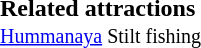<table style="margin:0;">
<tr valign="top">
<td style="padding-left: 1em; text-align: left; width: 25%; "><br><strong>Related attractions</strong><br>
<small><a href='#'>Hummanaya</a> Stilt fishing </small></td>
</tr>
</table>
